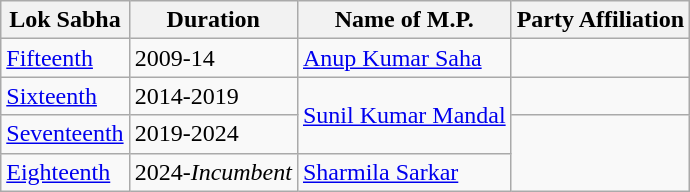<table class="wikitable sortable">
<tr>
<th>Lok Sabha</th>
<th>Duration</th>
<th>Name of M.P.</th>
<th colspan=2>Party Affiliation</th>
</tr>
<tr>
<td><a href='#'>Fifteenth</a></td>
<td>2009-14</td>
<td><a href='#'>Anup Kumar Saha</a></td>
<td></td>
</tr>
<tr>
<td><a href='#'>Sixteenth</a></td>
<td>2014-2019</td>
<td rowspan=2><a href='#'>Sunil Kumar Mandal</a></td>
<td></td>
</tr>
<tr>
<td><a href='#'>Seventeenth</a></td>
<td>2019-2024</td>
</tr>
<tr>
<td><a href='#'>Eighteenth</a></td>
<td>2024-<em>Incumbent</em></td>
<td><a href='#'>Sharmila Sarkar</a></td>
</tr>
</table>
